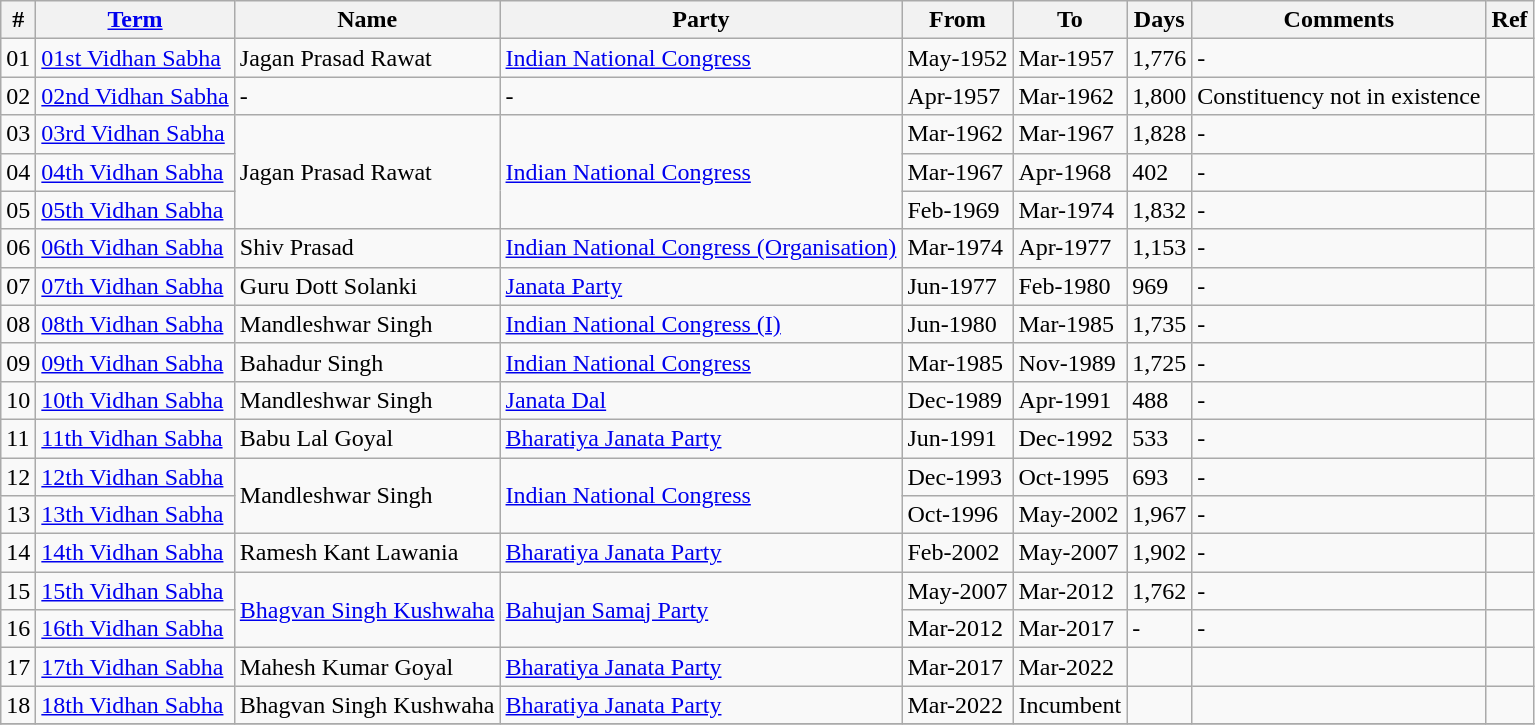<table class="wikitable sortable">
<tr>
<th>#</th>
<th><a href='#'>Term</a></th>
<th>Name</th>
<th>Party</th>
<th>From</th>
<th>To</th>
<th>Days</th>
<th>Comments</th>
<th>Ref</th>
</tr>
<tr>
<td>01</td>
<td><a href='#'>01st Vidhan Sabha</a></td>
<td>Jagan  Prasad Rawat</td>
<td><a href='#'>Indian National Congress</a></td>
<td>May-1952</td>
<td>Mar-1957</td>
<td>1,776</td>
<td>-</td>
<td></td>
</tr>
<tr>
<td>02</td>
<td><a href='#'>02nd Vidhan Sabha</a></td>
<td>-</td>
<td>-</td>
<td>Apr-1957</td>
<td>Mar-1962</td>
<td>1,800</td>
<td>Constituency not in existence</td>
<td></td>
</tr>
<tr>
<td>03</td>
<td><a href='#'>03rd Vidhan Sabha</a></td>
<td rowspan="3">Jagan Prasad Rawat</td>
<td rowspan="3"><a href='#'>Indian National Congress</a></td>
<td>Mar-1962</td>
<td>Mar-1967</td>
<td>1,828</td>
<td>-</td>
<td></td>
</tr>
<tr>
<td>04</td>
<td><a href='#'>04th Vidhan Sabha</a></td>
<td>Mar-1967</td>
<td>Apr-1968</td>
<td>402</td>
<td>-</td>
<td></td>
</tr>
<tr>
<td>05</td>
<td><a href='#'>05th Vidhan Sabha</a></td>
<td>Feb-1969</td>
<td>Mar-1974</td>
<td>1,832</td>
<td>-</td>
<td></td>
</tr>
<tr>
<td>06</td>
<td><a href='#'>06th Vidhan Sabha</a></td>
<td>Shiv Prasad</td>
<td><a href='#'>Indian National Congress (Organisation)</a></td>
<td>Mar-1974</td>
<td>Apr-1977</td>
<td>1,153</td>
<td>-</td>
<td></td>
</tr>
<tr>
<td>07</td>
<td><a href='#'>07th Vidhan Sabha</a></td>
<td>Guru Dott Solanki</td>
<td><a href='#'>Janata Party</a></td>
<td>Jun-1977</td>
<td>Feb-1980</td>
<td>969</td>
<td>-</td>
<td></td>
</tr>
<tr>
<td>08</td>
<td><a href='#'>08th Vidhan Sabha</a></td>
<td>Mandleshwar Singh</td>
<td><a href='#'>Indian National Congress (I)</a></td>
<td>Jun-1980</td>
<td>Mar-1985</td>
<td>1,735</td>
<td>-</td>
<td></td>
</tr>
<tr>
<td>09</td>
<td><a href='#'>09th Vidhan Sabha</a></td>
<td>Bahadur Singh</td>
<td><a href='#'>Indian National Congress</a></td>
<td>Mar-1985</td>
<td>Nov-1989</td>
<td>1,725</td>
<td>-</td>
<td></td>
</tr>
<tr>
<td>10</td>
<td><a href='#'>10th Vidhan Sabha</a></td>
<td>Mandleshwar Singh</td>
<td><a href='#'>Janata Dal</a></td>
<td>Dec-1989</td>
<td>Apr-1991</td>
<td>488</td>
<td>-</td>
<td></td>
</tr>
<tr>
<td>11</td>
<td><a href='#'>11th Vidhan Sabha</a></td>
<td>Babu Lal Goyal</td>
<td><a href='#'>Bharatiya Janata Party</a></td>
<td>Jun-1991</td>
<td>Dec-1992</td>
<td>533</td>
<td>-</td>
<td></td>
</tr>
<tr>
<td>12</td>
<td><a href='#'>12th Vidhan Sabha</a></td>
<td rowspan="2">Mandleshwar Singh</td>
<td rowspan="2"><a href='#'>Indian National Congress</a></td>
<td>Dec-1993</td>
<td>Oct-1995</td>
<td>693</td>
<td>-</td>
<td></td>
</tr>
<tr>
<td>13</td>
<td><a href='#'>13th Vidhan Sabha</a></td>
<td>Oct-1996</td>
<td>May-2002</td>
<td>1,967</td>
<td>-</td>
<td></td>
</tr>
<tr>
<td>14</td>
<td><a href='#'>14th Vidhan Sabha</a></td>
<td>Ramesh  Kant Lawania</td>
<td><a href='#'>Bharatiya Janata Party</a></td>
<td>Feb-2002</td>
<td>May-2007</td>
<td>1,902</td>
<td>-</td>
<td></td>
</tr>
<tr>
<td>15</td>
<td><a href='#'>15th Vidhan Sabha</a></td>
<td rowspan="2"><a href='#'>Bhagvan Singh Kushwaha</a></td>
<td rowspan="2"><a href='#'>Bahujan Samaj Party</a></td>
<td>May-2007</td>
<td>Mar-2012</td>
<td>1,762</td>
<td>-</td>
<td></td>
</tr>
<tr>
<td>16</td>
<td><a href='#'>16th Vidhan Sabha</a></td>
<td>Mar-2012</td>
<td>Mar-2017</td>
<td>-</td>
<td>-</td>
<td></td>
</tr>
<tr>
<td>17</td>
<td><a href='#'>17th Vidhan Sabha</a></td>
<td>Mahesh Kumar Goyal</td>
<td><a href='#'>Bharatiya Janata Party</a></td>
<td>Mar-2017</td>
<td>Mar-2022</td>
<td></td>
<td></td>
<td></td>
</tr>
<tr>
<td>18</td>
<td><a href='#'>18th Vidhan Sabha</a></td>
<td>Bhagvan Singh Kushwaha</td>
<td><a href='#'>Bharatiya Janata Party</a></td>
<td>Mar-2022</td>
<td>Incumbent</td>
<td></td>
<td></td>
<td></td>
</tr>
<tr>
</tr>
</table>
